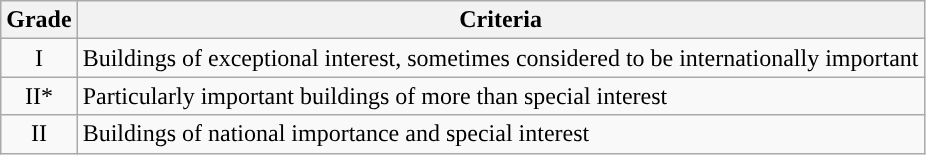<table class="wikitable">
<tr>
<th>Grade</th>
<th>Criteria</th>
</tr>
<tr>
<td align="center" >I</td>
<td>Buildings of exceptional interest, sometimes considered to be internationally important</td>
</tr>
<tr>
<td align="center" >II*</td>
<td>Particularly important buildings of more than special interest</td>
</tr>
<tr>
<td align="center" >II</td>
<td>Buildings of national importance and special interest</td>
</tr>
</table>
